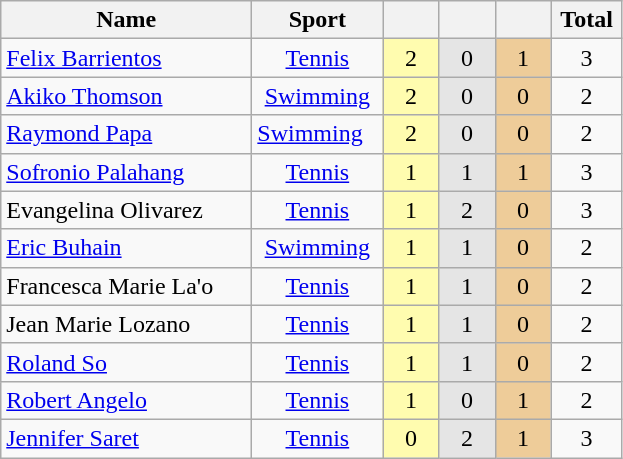<table class="wikitable" style="font-size:100%; text-align:center;">
<tr>
<th width="160">Name</th>
<th width="80">Sport</th>
<th width="30"></th>
<th width="30"></th>
<th width="30"></th>
<th width="40">Total</th>
</tr>
<tr>
<td align=left><a href='#'>Felix Barrientos</a></td>
<td><a href='#'>Tennis</a></td>
<td bgcolor=#fffcaf>2</td>
<td bgcolor=#e5e5e5>0</td>
<td bgcolor=#eecc99>1</td>
<td>3</td>
</tr>
<tr>
<td align=left><a href='#'>Akiko Thomson</a></td>
<td><a href='#'>Swimming</a></td>
<td bgcolor=#fffcaf>2</td>
<td bgcolor=#e5e5e5>0</td>
<td bgcolor=#eecc99>0</td>
<td>2</td>
</tr>
<tr>
<td align=left><a href='#'>Raymond Papa</a></td>
<td align=left><a href='#'>Swimming</a></td>
<td bgcolor=#fffcaf>2</td>
<td bgcolor=#e5e5e5>0</td>
<td bgcolor=#eecc99>0</td>
<td>2</td>
</tr>
<tr>
<td align=left><a href='#'>Sofronio Palahang</a></td>
<td><a href='#'>Tennis</a></td>
<td bgcolor=#fffcaf>1</td>
<td bgcolor=#e5e5e5>1</td>
<td bgcolor=#eecc99>1</td>
<td>3</td>
</tr>
<tr>
<td align=left>Evangelina Olivarez</td>
<td><a href='#'>Tennis</a></td>
<td bgcolor=#fffcaf>1</td>
<td bgcolor=#e5e5e5>2</td>
<td bgcolor=#eecc99>0</td>
<td>3</td>
</tr>
<tr>
<td align=left><a href='#'>Eric Buhain</a></td>
<td><a href='#'>Swimming</a></td>
<td bgcolor=#fffcaf>1</td>
<td bgcolor=#e5e5e5>1</td>
<td bgcolor=#eecc99>0</td>
<td>2</td>
</tr>
<tr>
<td align=left>Francesca Marie La'o</td>
<td><a href='#'>Tennis</a></td>
<td bgcolor=#fffcaf>1</td>
<td bgcolor=#e5e5e5>1</td>
<td bgcolor=#eecc99>0</td>
<td>2</td>
</tr>
<tr>
<td align=left>Jean Marie Lozano</td>
<td><a href='#'>Tennis</a></td>
<td bgcolor=#fffcaf>1</td>
<td bgcolor=#e5e5e5>1</td>
<td bgcolor=#eecc99>0</td>
<td>2</td>
</tr>
<tr>
<td align=left><a href='#'>Roland So</a></td>
<td><a href='#'>Tennis</a></td>
<td bgcolor=#fffcaf>1</td>
<td bgcolor=#e5e5e5>1</td>
<td bgcolor=#eecc99>0</td>
<td>2</td>
</tr>
<tr>
<td align=left><a href='#'>Robert Angelo</a></td>
<td><a href='#'>Tennis</a></td>
<td bgcolor=#fffcaf>1</td>
<td bgcolor=#e5e5e5>0</td>
<td bgcolor=#eecc99>1</td>
<td>2</td>
</tr>
<tr>
<td align=left><a href='#'>Jennifer Saret</a></td>
<td><a href='#'>Tennis</a></td>
<td bgcolor=#fffcaf>0</td>
<td bgcolor=#e5e5e5>2</td>
<td bgcolor=#eecc99>1</td>
<td>3</td>
</tr>
</table>
